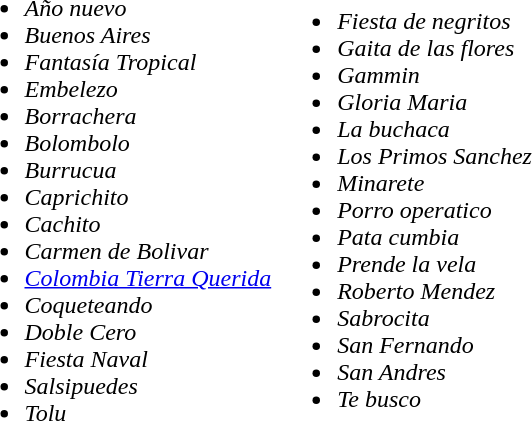<table>
<tr>
<td><br><ul><li><em>Año nuevo</em></li><li><em>Buenos Aires</em></li><li><em>Fantasía Tropical</em></li><li><em>Embelezo</em></li><li><em>Borrachera</em></li><li><em>Bolombolo</em></li><li><em>Burrucua</em></li><li><em>Caprichito</em></li><li><em>Cachito</em></li><li><em>Carmen de Bolivar</em></li><li><em><a href='#'>Colombia Tierra Querida</a></em></li><li><em>Coqueteando</em></li><li><em>Doble Cero</em></li><li><em>Fiesta Naval</em></li><li><em>Salsipuedes</em></li><li><em>Tolu</em></li></ul></td>
<td><br><ul><li><em>Fiesta de negritos</em></li><li><em>Gaita de las flores</em></li><li><em>Gammin</em></li><li><em>Gloria Maria</em></li><li><em>La buchaca</em></li><li><em>Los Primos Sanchez</em></li><li><em>Minarete</em></li><li><em>Porro operatico</em></li><li><em>Pata cumbia</em></li><li><em>Prende la vela</em></li><li><em>Roberto Mendez</em></li><li><em>Sabrocita</em></li><li><em>San Fernando</em></li><li><em>San Andres</em></li><li><em>Te busco</em></li></ul></td>
</tr>
</table>
